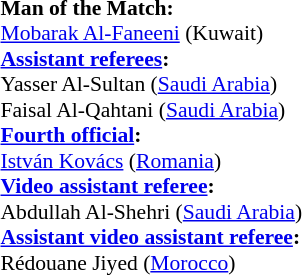<table style="width:100%; font-size:90%;">
<tr>
<td><br><strong>Man of the Match:</strong>
<br><a href='#'>Mobarak Al-Faneeni</a> (Kuwait)<br><strong><a href='#'>Assistant referees</a>:</strong>
<br>Yasser Al-Sultan (<a href='#'>Saudi Arabia</a>)
<br>Faisal Al-Qahtani (<a href='#'>Saudi Arabia</a>)
<br><strong><a href='#'>Fourth official</a>:</strong>
<br><a href='#'>István Kovács</a> (<a href='#'>Romania</a>)
<br><strong><a href='#'>Video assistant referee</a>:</strong>
<br>Abdullah Al-Shehri (<a href='#'>Saudi Arabia</a>)
<br><strong><a href='#'>Assistant video assistant referee</a>:</strong>
<br>Rédouane Jiyed (<a href='#'>Morocco</a>)</td>
</tr>
</table>
